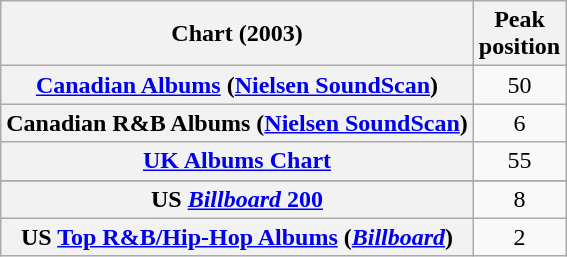<table class="wikitable sortable plainrowheaders" style="text-align:center;">
<tr>
<th scope="col">Chart (2003)</th>
<th scope="col">Peak<br>position</th>
</tr>
<tr>
<th scope="row"><a href='#'>Canadian Albums</a> (<a href='#'>Nielsen SoundScan</a>)</th>
<td align="center">50</td>
</tr>
<tr>
<th scope="row">Canadian R&B Albums (<a href='#'>Nielsen SoundScan</a>)</th>
<td style="text-align:center;">6</td>
</tr>
<tr>
<th scope="row"><a href='#'>UK Albums Chart</a></th>
<td style="text-align:center;">55</td>
</tr>
<tr>
</tr>
<tr>
<th scope="row">US <a href='#'><em>Billboard</em> 200</a></th>
<td style="text-align:center;">8</td>
</tr>
<tr>
<th scope="row">US <a href='#'>Top R&B/Hip-Hop Albums</a> (<em><a href='#'>Billboard</a></em>)</th>
<td style="text-align:center;">2</td>
</tr>
</table>
